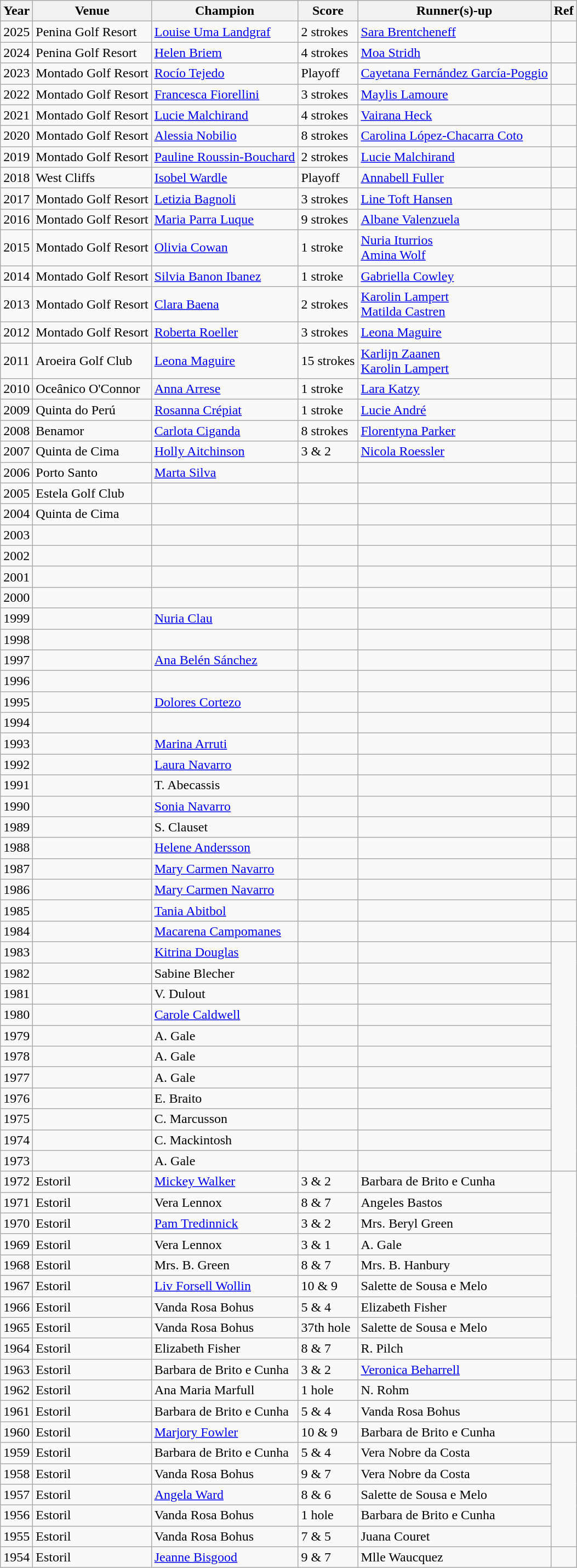<table class="wikitable plainrowheaders">
<tr>
<th class="wikitable sortable">Year</th>
<th>Venue</th>
<th>Champion</th>
<th>Score</th>
<th>Runner(s)-up</th>
<th>Ref</th>
</tr>
<tr>
<td>2025</td>
<td>Penina Golf Resort</td>
<td> <a href='#'>Louise Uma Landgraf</a></td>
<td>2 strokes</td>
<td> <a href='#'>Sara Brentcheneff</a></td>
<td></td>
</tr>
<tr>
<td>2024</td>
<td>Penina Golf Resort</td>
<td> <a href='#'>Helen Briem</a></td>
<td>4 strokes</td>
<td> <a href='#'>Moa Stridh</a></td>
<td></td>
</tr>
<tr>
<td>2023</td>
<td>Montado Golf Resort</td>
<td> <a href='#'>Rocío Tejedo</a></td>
<td>Playoff</td>
<td> <a href='#'>Cayetana Fernández García-Poggio</a></td>
<td></td>
</tr>
<tr>
<td>2022</td>
<td>Montado Golf Resort</td>
<td> <a href='#'>Francesca Fiorellini</a></td>
<td>3 strokes</td>
<td> <a href='#'>Maylis Lamoure</a></td>
<td></td>
</tr>
<tr>
<td>2021</td>
<td>Montado Golf Resort</td>
<td> <a href='#'>Lucie Malchirand</a></td>
<td>4 strokes</td>
<td> <a href='#'>Vairana Heck</a></td>
<td></td>
</tr>
<tr>
<td>2020</td>
<td>Montado Golf Resort</td>
<td> <a href='#'>Alessia Nobilio</a></td>
<td>8 strokes</td>
<td> <a href='#'>Carolina López-Chacarra Coto</a></td>
<td></td>
</tr>
<tr>
<td>2019</td>
<td>Montado Golf Resort</td>
<td> <a href='#'>Pauline Roussin-Bouchard</a></td>
<td>2 strokes</td>
<td> <a href='#'>Lucie Malchirand</a></td>
<td></td>
</tr>
<tr>
<td>2018</td>
<td>West Cliffs</td>
<td> <a href='#'>Isobel Wardle</a></td>
<td>Playoff</td>
<td> <a href='#'>Annabell Fuller</a></td>
<td></td>
</tr>
<tr>
<td>2017</td>
<td>Montado Golf Resort</td>
<td> <a href='#'>Letizia Bagnoli</a></td>
<td>3 strokes</td>
<td> <a href='#'>Line Toft Hansen</a></td>
<td></td>
</tr>
<tr>
<td>2016</td>
<td>Montado Golf Resort</td>
<td> <a href='#'>Maria Parra Luque</a></td>
<td>9 strokes</td>
<td> <a href='#'>Albane Valenzuela</a></td>
<td></td>
</tr>
<tr>
<td>2015</td>
<td>Montado Golf Resort</td>
<td> <a href='#'>Olivia Cowan</a></td>
<td>1 stroke</td>
<td> <a href='#'>Nuria Iturrios</a><br> <a href='#'>Amina Wolf</a></td>
<td></td>
</tr>
<tr>
<td>2014</td>
<td>Montado Golf Resort</td>
<td> <a href='#'>Silvia Banon Ibanez</a></td>
<td>1 stroke</td>
<td> <a href='#'>Gabriella Cowley</a></td>
<td></td>
</tr>
<tr>
<td>2013</td>
<td>Montado Golf Resort</td>
<td> <a href='#'>Clara Baena</a></td>
<td>2 strokes</td>
<td> <a href='#'>Karolin Lampert</a><br> <a href='#'>Matilda Castren</a></td>
<td></td>
</tr>
<tr>
<td>2012</td>
<td>Montado Golf Resort</td>
<td> <a href='#'>Roberta Roeller</a></td>
<td>3 strokes</td>
<td> <a href='#'>Leona Maguire</a></td>
<td></td>
</tr>
<tr>
<td>2011</td>
<td>Aroeira Golf Club</td>
<td> <a href='#'>Leona Maguire</a></td>
<td>15 strokes</td>
<td> <a href='#'>Karlijn Zaanen</a><br> <a href='#'>Karolin Lampert</a></td>
<td></td>
</tr>
<tr>
<td>2010</td>
<td>Oceânico O'Connor</td>
<td> <a href='#'>Anna Arrese</a></td>
<td>1 stroke</td>
<td> <a href='#'>Lara Katzy</a></td>
<td></td>
</tr>
<tr>
<td>2009</td>
<td>Quinta do Perú</td>
<td> <a href='#'>Rosanna Crépiat</a></td>
<td>1 stroke</td>
<td> <a href='#'>Lucie André</a></td>
<td></td>
</tr>
<tr>
<td>2008</td>
<td>Benamor</td>
<td> <a href='#'>Carlota Ciganda</a></td>
<td>8 strokes</td>
<td> <a href='#'>Florentyna Parker</a></td>
<td></td>
</tr>
<tr>
<td>2007</td>
<td>Quinta de Cima</td>
<td> <a href='#'>Holly Aitchinson</a></td>
<td>3 & 2</td>
<td> <a href='#'>Nicola Roessler</a></td>
<td></td>
</tr>
<tr>
<td>2006</td>
<td>Porto Santo</td>
<td> <a href='#'>Marta Silva</a></td>
<td></td>
<td></td>
<td></td>
</tr>
<tr>
<td>2005</td>
<td>Estela Golf Club</td>
<td></td>
<td></td>
<td></td>
<td></td>
</tr>
<tr>
<td>2004</td>
<td>Quinta de Cima</td>
<td></td>
<td></td>
<td></td>
<td></td>
</tr>
<tr>
<td>2003</td>
<td></td>
<td></td>
<td></td>
<td></td>
<td></td>
</tr>
<tr>
<td>2002</td>
<td></td>
<td></td>
<td></td>
<td></td>
<td></td>
</tr>
<tr>
<td>2001</td>
<td></td>
<td></td>
<td></td>
<td></td>
<td></td>
</tr>
<tr>
<td>2000</td>
<td></td>
<td></td>
<td></td>
<td></td>
<td></td>
</tr>
<tr>
<td>1999</td>
<td></td>
<td> <a href='#'>Nuria Clau</a></td>
<td></td>
<td></td>
<td></td>
</tr>
<tr>
<td>1998</td>
<td></td>
<td></td>
<td></td>
<td></td>
<td></td>
</tr>
<tr>
<td>1997</td>
<td></td>
<td> <a href='#'>Ana Belén Sánchez</a></td>
<td></td>
<td></td>
<td></td>
</tr>
<tr>
<td>1996</td>
<td></td>
<td></td>
<td></td>
<td></td>
<td></td>
</tr>
<tr>
<td>1995</td>
<td></td>
<td> <a href='#'>Dolores Cortezo</a></td>
<td></td>
<td></td>
<td></td>
</tr>
<tr>
<td>1994</td>
<td></td>
<td></td>
<td></td>
<td></td>
<td></td>
</tr>
<tr>
<td>1993</td>
<td></td>
<td> <a href='#'>Marina Arruti</a></td>
<td></td>
<td></td>
<td></td>
</tr>
<tr>
<td>1992</td>
<td></td>
<td> <a href='#'>Laura Navarro</a></td>
<td></td>
<td></td>
<td></td>
</tr>
<tr>
<td>1991</td>
<td></td>
<td>T. Abecassis</td>
<td></td>
<td></td>
<td></td>
</tr>
<tr>
<td>1990</td>
<td></td>
<td> <a href='#'>Sonia Navarro</a></td>
<td></td>
<td></td>
<td></td>
</tr>
<tr>
<td>1989</td>
<td></td>
<td>S. Clauset</td>
<td></td>
<td></td>
<td></td>
</tr>
<tr>
<td>1988</td>
<td></td>
<td> <a href='#'>Helene Andersson</a></td>
<td></td>
<td></td>
<td></td>
</tr>
<tr>
<td>1987</td>
<td></td>
<td> <a href='#'>Mary Carmen Navarro</a></td>
<td></td>
<td></td>
<td></td>
</tr>
<tr>
<td>1986</td>
<td></td>
<td> <a href='#'>Mary Carmen Navarro</a></td>
<td></td>
<td></td>
<td></td>
</tr>
<tr>
<td>1985</td>
<td></td>
<td> <a href='#'>Tania Abitbol</a></td>
<td></td>
<td></td>
<td></td>
</tr>
<tr>
<td>1984</td>
<td></td>
<td> <a href='#'>Macarena Campomanes</a></td>
<td></td>
<td></td>
<td></td>
</tr>
<tr>
<td>1983</td>
<td></td>
<td> <a href='#'>Kitrina Douglas</a></td>
<td></td>
<td></td>
<td rowspan="11"></td>
</tr>
<tr>
<td>1982</td>
<td></td>
<td> Sabine Blecher</td>
<td></td>
<td></td>
</tr>
<tr>
<td>1981</td>
<td></td>
<td>V. Dulout</td>
<td></td>
<td></td>
</tr>
<tr>
<td>1980</td>
<td></td>
<td> <a href='#'>Carole Caldwell</a></td>
<td></td>
<td></td>
</tr>
<tr>
<td>1979</td>
<td></td>
<td> A. Gale</td>
<td></td>
<td></td>
</tr>
<tr>
<td>1978</td>
<td></td>
<td> A. Gale</td>
<td></td>
<td></td>
</tr>
<tr>
<td>1977</td>
<td></td>
<td> A. Gale</td>
<td></td>
<td></td>
</tr>
<tr>
<td>1976</td>
<td></td>
<td>E. Braito</td>
<td></td>
<td></td>
</tr>
<tr>
<td>1975</td>
<td></td>
<td>C. Marcusson</td>
<td></td>
<td></td>
</tr>
<tr>
<td>1974</td>
<td></td>
<td>C. Mackintosh</td>
<td></td>
<td></td>
</tr>
<tr>
<td>1973</td>
<td></td>
<td> A. Gale</td>
<td></td>
<td></td>
</tr>
<tr>
<td>1972</td>
<td>Estoril</td>
<td> <a href='#'>Mickey Walker</a></td>
<td>3 & 2</td>
<td> Barbara de Brito e Cunha</td>
<td rowspan="9"></td>
</tr>
<tr>
<td>1971</td>
<td>Estoril</td>
<td> Vera Lennox</td>
<td>8 & 7</td>
<td>Angeles Bastos</td>
</tr>
<tr>
<td>1970</td>
<td>Estoril</td>
<td> <a href='#'>Pam Tredinnick</a></td>
<td>3 & 2</td>
<td>Mrs. Beryl Green</td>
</tr>
<tr>
<td>1969</td>
<td>Estoril</td>
<td> Vera Lennox</td>
<td>3 & 1</td>
<td> A. Gale</td>
</tr>
<tr>
<td>1968</td>
<td>Estoril</td>
<td>Mrs. B. Green</td>
<td>8 & 7</td>
<td>Mrs. B. Hanbury</td>
</tr>
<tr>
<td>1967</td>
<td>Estoril</td>
<td> <a href='#'>Liv Forsell Wollin</a></td>
<td>10 & 9</td>
<td> Salette de Sousa e Melo</td>
</tr>
<tr>
<td>1966</td>
<td>Estoril</td>
<td> Vanda Rosa Bohus</td>
<td>5 & 4</td>
<td> Elizabeth Fisher</td>
</tr>
<tr>
<td>1965</td>
<td>Estoril</td>
<td> Vanda Rosa Bohus</td>
<td>37th hole</td>
<td> Salette de Sousa e Melo</td>
</tr>
<tr>
<td>1964</td>
<td>Estoril</td>
<td> Elizabeth Fisher</td>
<td>8 & 7</td>
<td>R. Pilch</td>
</tr>
<tr>
<td>1963</td>
<td>Estoril</td>
<td> Barbara de Brito e Cunha</td>
<td>3 & 2</td>
<td> <a href='#'>Veronica Beharrell</a></td>
<td></td>
</tr>
<tr>
<td>1962</td>
<td>Estoril</td>
<td> Ana Maria Marfull</td>
<td>1 hole</td>
<td> N. Rohm</td>
<td></td>
</tr>
<tr>
<td>1961</td>
<td>Estoril</td>
<td> Barbara de Brito e Cunha</td>
<td>5 & 4</td>
<td> Vanda Rosa Bohus</td>
<td rowspan="1"></td>
</tr>
<tr>
<td>1960</td>
<td>Estoril</td>
<td> <a href='#'>Marjory Fowler</a></td>
<td>10 & 9</td>
<td> Barbara de Brito e Cunha</td>
<td></td>
</tr>
<tr>
<td>1959</td>
<td>Estoril</td>
<td> Barbara de Brito e Cunha</td>
<td>5 & 4</td>
<td> Vera Nobre da Costa</td>
<td rowspan="5"></td>
</tr>
<tr>
<td>1958</td>
<td>Estoril</td>
<td> Vanda Rosa Bohus</td>
<td>9 & 7</td>
<td> Vera Nobre da Costa</td>
</tr>
<tr>
<td>1957</td>
<td>Estoril</td>
<td> <a href='#'>Angela Ward</a></td>
<td>8 & 6</td>
<td> Salette de Sousa e Melo</td>
</tr>
<tr>
<td>1956</td>
<td>Estoril</td>
<td> Vanda Rosa Bohus</td>
<td>1 hole</td>
<td> Barbara de Brito e Cunha</td>
</tr>
<tr>
<td>1955</td>
<td>Estoril</td>
<td> Vanda Rosa Bohus</td>
<td>7 & 5</td>
<td>Juana Couret</td>
</tr>
<tr>
<td>1954</td>
<td>Estoril</td>
<td> <a href='#'>Jeanne Bisgood</a></td>
<td>9 & 7</td>
<td> Mlle Waucquez</td>
<td></td>
</tr>
</table>
